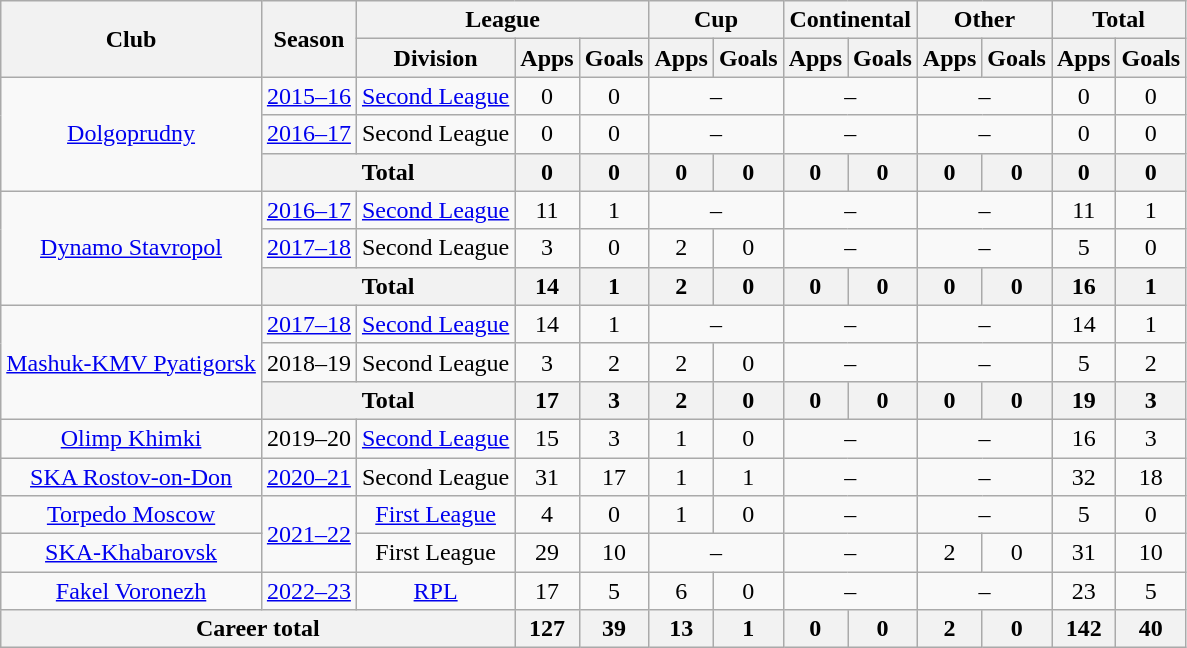<table class="wikitable" style="text-align: center;">
<tr>
<th rowspan=2>Club</th>
<th rowspan=2>Season</th>
<th colspan=3>League</th>
<th colspan=2>Cup</th>
<th colspan=2>Continental</th>
<th colspan=2>Other</th>
<th colspan=2>Total</th>
</tr>
<tr>
<th>Division</th>
<th>Apps</th>
<th>Goals</th>
<th>Apps</th>
<th>Goals</th>
<th>Apps</th>
<th>Goals</th>
<th>Apps</th>
<th>Goals</th>
<th>Apps</th>
<th>Goals</th>
</tr>
<tr>
<td rowspan="3"><a href='#'>Dolgoprudny</a></td>
<td><a href='#'>2015–16</a></td>
<td><a href='#'>Second League</a></td>
<td>0</td>
<td>0</td>
<td colspan=2>–</td>
<td colspan=2>–</td>
<td colspan=2>–</td>
<td>0</td>
<td>0</td>
</tr>
<tr>
<td><a href='#'>2016–17</a></td>
<td>Second League</td>
<td>0</td>
<td>0</td>
<td colspan=2>–</td>
<td colspan=2>–</td>
<td colspan=2>–</td>
<td>0</td>
<td>0</td>
</tr>
<tr>
<th colspan=2>Total</th>
<th>0</th>
<th>0</th>
<th>0</th>
<th>0</th>
<th>0</th>
<th>0</th>
<th>0</th>
<th>0</th>
<th>0</th>
<th>0</th>
</tr>
<tr>
<td rowspan="3"><a href='#'>Dynamo Stavropol</a></td>
<td><a href='#'>2016–17</a></td>
<td><a href='#'>Second League</a></td>
<td>11</td>
<td>1</td>
<td colspan=2>–</td>
<td colspan=2>–</td>
<td colspan=2>–</td>
<td>11</td>
<td>1</td>
</tr>
<tr>
<td><a href='#'>2017–18</a></td>
<td>Second League</td>
<td>3</td>
<td>0</td>
<td>2</td>
<td>0</td>
<td colspan=2>–</td>
<td colspan=2>–</td>
<td>5</td>
<td>0</td>
</tr>
<tr>
<th colspan=2>Total</th>
<th>14</th>
<th>1</th>
<th>2</th>
<th>0</th>
<th>0</th>
<th>0</th>
<th>0</th>
<th>0</th>
<th>16</th>
<th>1</th>
</tr>
<tr>
<td rowspan="3"><a href='#'>Mashuk-KMV Pyatigorsk</a></td>
<td><a href='#'>2017–18</a></td>
<td><a href='#'>Second League</a></td>
<td>14</td>
<td>1</td>
<td colspan=2>–</td>
<td colspan=2>–</td>
<td colspan=2>–</td>
<td>14</td>
<td>1</td>
</tr>
<tr>
<td>2018–19</td>
<td>Second League</td>
<td>3</td>
<td>2</td>
<td>2</td>
<td>0</td>
<td colspan=2>–</td>
<td colspan=2>–</td>
<td>5</td>
<td>2</td>
</tr>
<tr>
<th colspan=2>Total</th>
<th>17</th>
<th>3</th>
<th>2</th>
<th>0</th>
<th>0</th>
<th>0</th>
<th>0</th>
<th>0</th>
<th>19</th>
<th>3</th>
</tr>
<tr>
<td><a href='#'>Olimp Khimki</a></td>
<td>2019–20</td>
<td><a href='#'>Second League</a></td>
<td>15</td>
<td>3</td>
<td>1</td>
<td>0</td>
<td colspan=2>–</td>
<td colspan=2>–</td>
<td>16</td>
<td>3</td>
</tr>
<tr>
<td><a href='#'>SKA Rostov-on-Don</a></td>
<td><a href='#'>2020–21</a></td>
<td>Second League</td>
<td>31</td>
<td>17</td>
<td>1</td>
<td>1</td>
<td colspan=2>–</td>
<td colspan=2>–</td>
<td>32</td>
<td>18</td>
</tr>
<tr>
<td><a href='#'>Torpedo Moscow</a></td>
<td rowspan="2"><a href='#'>2021–22</a></td>
<td><a href='#'>First League</a></td>
<td>4</td>
<td>0</td>
<td>1</td>
<td>0</td>
<td colspan=2>–</td>
<td colspan=2>–</td>
<td>5</td>
<td>0</td>
</tr>
<tr>
<td><a href='#'>SKA-Khabarovsk</a></td>
<td>First League</td>
<td>29</td>
<td>10</td>
<td colspan=2>–</td>
<td colspan=2>–</td>
<td>2</td>
<td>0</td>
<td>31</td>
<td>10</td>
</tr>
<tr>
<td><a href='#'>Fakel Voronezh</a></td>
<td><a href='#'>2022–23</a></td>
<td><a href='#'>RPL</a></td>
<td>17</td>
<td>5</td>
<td>6</td>
<td>0</td>
<td colspan=2>–</td>
<td colspan=2>–</td>
<td>23</td>
<td>5</td>
</tr>
<tr>
<th colspan=3>Career total</th>
<th>127</th>
<th>39</th>
<th>13</th>
<th>1</th>
<th>0</th>
<th>0</th>
<th>2</th>
<th>0</th>
<th>142</th>
<th>40</th>
</tr>
</table>
